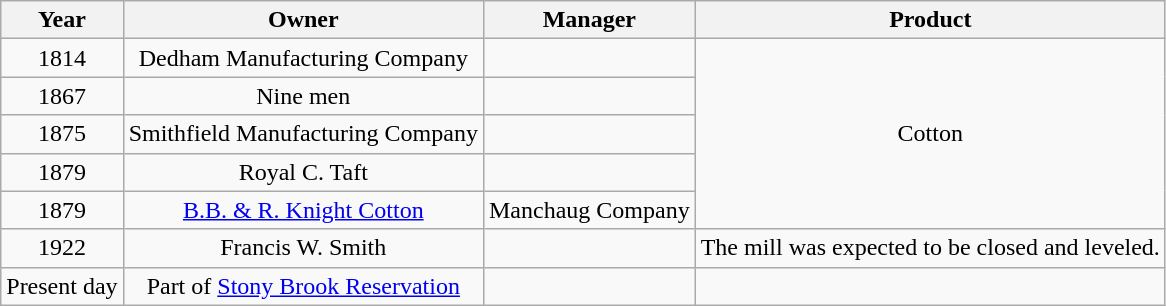<table class="wikitable" style="text-align:center">
<tr>
<th>Year</th>
<th>Owner</th>
<th>Manager</th>
<th>Product</th>
</tr>
<tr>
<td>1814</td>
<td>Dedham Manufacturing Company</td>
<td></td>
<td rowspan=5>Cotton</td>
</tr>
<tr>
<td>1867</td>
<td>Nine men</td>
<td></td>
</tr>
<tr>
<td>1875</td>
<td>Smithfield Manufacturing Company</td>
<td></td>
</tr>
<tr>
<td>1879</td>
<td>Royal C. Taft</td>
<td></td>
</tr>
<tr>
<td>1879</td>
<td><a href='#'>B.B. & R. Knight Cotton</a></td>
<td>Manchaug Company</td>
</tr>
<tr>
<td>1922</td>
<td>Francis W. Smith</td>
<td></td>
<td>The mill was expected to be closed and leveled.</td>
</tr>
<tr>
<td>Present day</td>
<td>Part of <a href='#'>Stony Brook Reservation</a></td>
<td></td>
<td></td>
</tr>
</table>
